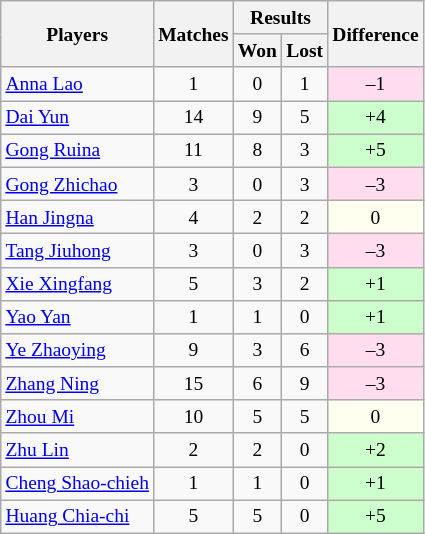<table class=wikitable style="text-align:center; font-size:small">
<tr>
<th rowspan="2">Players</th>
<th rowspan="2">Matches</th>
<th colspan="2">Results</th>
<th rowspan="2">Difference</th>
</tr>
<tr>
<th>Won</th>
<th>Lost</th>
</tr>
<tr>
<td align="left"> <a href='#'>Anna Lao</a></td>
<td>1</td>
<td>0</td>
<td>1</td>
<td bgcolor="#ffddee">–1</td>
</tr>
<tr>
<td align="left"> <a href='#'>Dai Yun</a></td>
<td>14</td>
<td>9</td>
<td>5</td>
<td bgcolor="#ccffcc">+4</td>
</tr>
<tr>
<td align="left"> <a href='#'>Gong Ruina</a></td>
<td>11</td>
<td>8</td>
<td>3</td>
<td bgcolor="#ccffcc">+5</td>
</tr>
<tr>
<td align="left"> <a href='#'>Gong Zhichao</a></td>
<td>3</td>
<td>0</td>
<td>3</td>
<td bgcolor="#ffddee">–3</td>
</tr>
<tr>
<td align="left"> <a href='#'>Han Jingna</a></td>
<td>4</td>
<td>2</td>
<td>2</td>
<td bgcolor="#fffff0">0</td>
</tr>
<tr>
<td align="left"> <a href='#'>Tang Jiuhong</a></td>
<td>3</td>
<td>0</td>
<td>3</td>
<td bgcolor="#ffddee">–3</td>
</tr>
<tr>
<td align="left"> <a href='#'>Xie Xingfang</a></td>
<td>5</td>
<td>3</td>
<td>2</td>
<td bgcolor="#ccffcc">+1</td>
</tr>
<tr>
<td align="left"> <a href='#'>Yao Yan</a></td>
<td>1</td>
<td>1</td>
<td>0</td>
<td bgcolor="#ccffcc">+1</td>
</tr>
<tr>
<td align="left"> <a href='#'>Ye Zhaoying</a></td>
<td>9</td>
<td>3</td>
<td>6</td>
<td bgcolor="#ffddee">–3</td>
</tr>
<tr>
<td align="left"> <a href='#'>Zhang Ning</a></td>
<td>15</td>
<td>6</td>
<td>9</td>
<td bgcolor="#ffddee">–3</td>
</tr>
<tr>
<td align="left"> <a href='#'>Zhou Mi</a></td>
<td>10</td>
<td>5</td>
<td>5</td>
<td bgcolor="#fffff0">0</td>
</tr>
<tr>
<td align="left"> <a href='#'>Zhu Lin</a></td>
<td>2</td>
<td>2</td>
<td>0</td>
<td bgcolor="#ccffcc">+2</td>
</tr>
<tr>
<td align="left"> <a href='#'>Cheng Shao-chieh</a></td>
<td>1</td>
<td>1</td>
<td>0</td>
<td bgcolor="#ccffcc">+1</td>
</tr>
<tr>
<td align="left"> <a href='#'>Huang Chia-chi</a></td>
<td>5</td>
<td>5</td>
<td>0</td>
<td bgcolor="#ccffcc">+5</td>
</tr>
</table>
